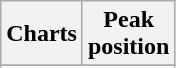<table class="wikitable">
<tr>
<th>Charts</th>
<th>Peak<br>position</th>
</tr>
<tr>
</tr>
<tr>
</tr>
<tr>
</tr>
<tr>
</tr>
</table>
